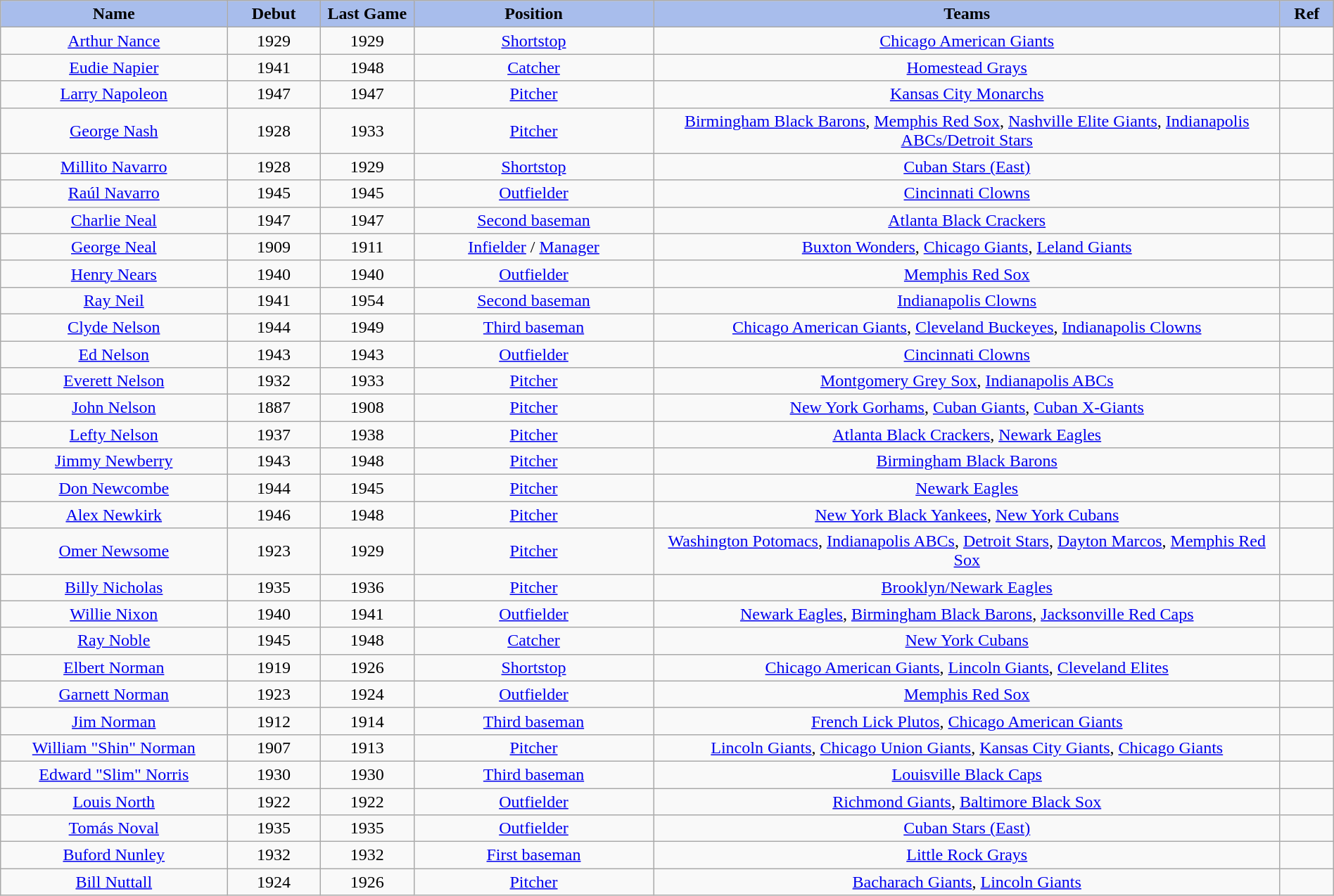<table class="wikitable" style="width: 100%">
<tr>
<th style="background:#a8bdec; width:17%;">Name</th>
<th style="width:7%; background:#a8bdec;">Debut</th>
<th style="width:7%; background:#a8bdec;">Last Game</th>
<th style="width:18%; background:#a8bdec;">Position</th>
<th style="width:47%; background:#a8bdec;">Teams</th>
<th style="width:4%; background:#a8bdec;">Ref</th>
</tr>
<tr align=center>
<td><a href='#'>Arthur Nance</a></td>
<td>1929</td>
<td>1929</td>
<td><a href='#'>Shortstop</a></td>
<td><a href='#'>Chicago American Giants</a></td>
<td></td>
</tr>
<tr align=center>
<td><a href='#'>Eudie Napier</a></td>
<td>1941</td>
<td>1948</td>
<td><a href='#'>Catcher</a></td>
<td><a href='#'>Homestead Grays</a></td>
<td></td>
</tr>
<tr align=center>
<td><a href='#'>Larry Napoleon</a></td>
<td>1947</td>
<td>1947</td>
<td><a href='#'>Pitcher</a></td>
<td><a href='#'>Kansas City Monarchs</a></td>
<td></td>
</tr>
<tr align=center>
<td><a href='#'>George Nash</a></td>
<td>1928</td>
<td>1933</td>
<td><a href='#'>Pitcher</a></td>
<td><a href='#'>Birmingham Black Barons</a>, <a href='#'>Memphis Red Sox</a>, <a href='#'>Nashville Elite Giants</a>, <a href='#'>Indianapolis ABCs/Detroit Stars</a></td>
<td></td>
</tr>
<tr align=center>
<td><a href='#'>Millito Navarro</a></td>
<td>1928</td>
<td>1929</td>
<td><a href='#'>Shortstop</a></td>
<td><a href='#'>Cuban Stars (East)</a></td>
<td></td>
</tr>
<tr align=center>
<td><a href='#'>Raúl Navarro</a></td>
<td>1945</td>
<td>1945</td>
<td><a href='#'>Outfielder</a></td>
<td><a href='#'>Cincinnati Clowns</a></td>
<td></td>
</tr>
<tr align=center>
<td><a href='#'>Charlie Neal</a></td>
<td>1947</td>
<td>1947</td>
<td><a href='#'>Second baseman</a></td>
<td><a href='#'>Atlanta Black Crackers</a></td>
<td></td>
</tr>
<tr align=center>
<td><a href='#'>George Neal</a></td>
<td>1909</td>
<td>1911</td>
<td><a href='#'>Infielder</a> / <a href='#'>Manager</a></td>
<td><a href='#'>Buxton Wonders</a>, <a href='#'>Chicago Giants</a>, <a href='#'>Leland Giants</a></td>
<td></td>
</tr>
<tr align=center>
<td><a href='#'>Henry Nears</a></td>
<td>1940</td>
<td>1940</td>
<td><a href='#'>Outfielder</a></td>
<td><a href='#'>Memphis Red Sox</a></td>
<td></td>
</tr>
<tr align=center>
<td><a href='#'>Ray Neil</a></td>
<td>1941</td>
<td>1954</td>
<td><a href='#'>Second baseman</a></td>
<td><a href='#'>Indianapolis Clowns</a></td>
<td></td>
</tr>
<tr align=center>
<td><a href='#'>Clyde Nelson</a></td>
<td>1944</td>
<td>1949</td>
<td><a href='#'>Third baseman</a></td>
<td><a href='#'>Chicago American Giants</a>, <a href='#'>Cleveland Buckeyes</a>, <a href='#'>Indianapolis Clowns</a></td>
<td></td>
</tr>
<tr align=center>
<td><a href='#'>Ed Nelson</a></td>
<td>1943</td>
<td>1943</td>
<td><a href='#'>Outfielder</a></td>
<td><a href='#'>Cincinnati Clowns</a></td>
<td></td>
</tr>
<tr align=center>
<td><a href='#'>Everett Nelson</a></td>
<td>1932</td>
<td>1933</td>
<td><a href='#'>Pitcher</a></td>
<td><a href='#'>Montgomery Grey Sox</a>, <a href='#'>Indianapolis ABCs</a></td>
<td></td>
</tr>
<tr align=center>
<td><a href='#'>John Nelson</a></td>
<td>1887</td>
<td>1908</td>
<td><a href='#'>Pitcher</a></td>
<td><a href='#'>New York Gorhams</a>, <a href='#'>Cuban Giants</a>, <a href='#'>Cuban X-Giants</a></td>
<td></td>
</tr>
<tr align=center>
<td><a href='#'>Lefty Nelson</a></td>
<td>1937</td>
<td>1938</td>
<td><a href='#'>Pitcher</a></td>
<td><a href='#'>Atlanta Black Crackers</a>, <a href='#'>Newark Eagles</a></td>
<td></td>
</tr>
<tr align=center>
<td><a href='#'>Jimmy Newberry</a></td>
<td>1943</td>
<td>1948</td>
<td><a href='#'>Pitcher</a></td>
<td><a href='#'>Birmingham Black Barons</a></td>
<td></td>
</tr>
<tr align=center>
<td><a href='#'>Don Newcombe</a></td>
<td>1944</td>
<td>1945</td>
<td><a href='#'>Pitcher</a></td>
<td><a href='#'>Newark Eagles</a></td>
<td></td>
</tr>
<tr align=center>
<td><a href='#'>Alex Newkirk</a></td>
<td>1946</td>
<td>1948</td>
<td><a href='#'>Pitcher</a></td>
<td><a href='#'>New York Black Yankees</a>, <a href='#'>New York Cubans</a></td>
<td></td>
</tr>
<tr align=center>
<td><a href='#'>Omer Newsome</a></td>
<td>1923</td>
<td>1929</td>
<td><a href='#'>Pitcher</a></td>
<td><a href='#'>Washington Potomacs</a>, <a href='#'>Indianapolis ABCs</a>, <a href='#'>Detroit Stars</a>, <a href='#'>Dayton Marcos</a>, <a href='#'>Memphis Red Sox</a></td>
<td></td>
</tr>
<tr align=center>
<td><a href='#'>Billy Nicholas</a></td>
<td>1935</td>
<td>1936</td>
<td><a href='#'>Pitcher</a></td>
<td><a href='#'>Brooklyn/Newark Eagles</a></td>
<td></td>
</tr>
<tr align=center>
<td><a href='#'>Willie Nixon</a></td>
<td>1940</td>
<td>1941</td>
<td><a href='#'>Outfielder</a></td>
<td><a href='#'>Newark Eagles</a>, <a href='#'>Birmingham Black Barons</a>, <a href='#'>Jacksonville Red Caps</a></td>
<td></td>
</tr>
<tr align=center>
<td><a href='#'>Ray Noble</a></td>
<td>1945</td>
<td>1948</td>
<td><a href='#'>Catcher</a></td>
<td><a href='#'>New York Cubans</a></td>
<td></td>
</tr>
<tr align=center>
<td><a href='#'>Elbert Norman</a></td>
<td>1919</td>
<td>1926</td>
<td><a href='#'>Shortstop</a></td>
<td><a href='#'>Chicago American Giants</a>, <a href='#'>Lincoln Giants</a>, <a href='#'>Cleveland Elites</a></td>
<td></td>
</tr>
<tr align=center>
<td><a href='#'>Garnett Norman</a></td>
<td>1923</td>
<td>1924</td>
<td><a href='#'>Outfielder</a></td>
<td><a href='#'>Memphis Red Sox</a></td>
<td></td>
</tr>
<tr align=center>
<td><a href='#'>Jim Norman</a></td>
<td>1912</td>
<td>1914</td>
<td><a href='#'>Third baseman</a></td>
<td><a href='#'>French Lick Plutos</a>, <a href='#'>Chicago American Giants</a></td>
<td></td>
</tr>
<tr align=center>
<td><a href='#'>William "Shin" Norman</a></td>
<td>1907</td>
<td>1913</td>
<td><a href='#'>Pitcher</a></td>
<td><a href='#'>Lincoln Giants</a>, <a href='#'>Chicago Union Giants</a>, <a href='#'>Kansas City Giants</a>, <a href='#'>Chicago Giants</a></td>
<td></td>
</tr>
<tr align=center>
<td><a href='#'>Edward "Slim" Norris</a></td>
<td>1930</td>
<td>1930</td>
<td><a href='#'>Third baseman</a></td>
<td><a href='#'>Louisville Black Caps</a></td>
<td></td>
</tr>
<tr align=center>
<td><a href='#'>Louis North</a></td>
<td>1922</td>
<td>1922</td>
<td><a href='#'>Outfielder</a></td>
<td><a href='#'>Richmond Giants</a>, <a href='#'>Baltimore Black Sox</a></td>
<td></td>
</tr>
<tr align=center>
<td><a href='#'>Tomás Noval</a></td>
<td>1935</td>
<td>1935</td>
<td><a href='#'>Outfielder</a></td>
<td><a href='#'>Cuban Stars (East)</a></td>
<td></td>
</tr>
<tr align=center>
<td><a href='#'>Buford Nunley</a></td>
<td>1932</td>
<td>1932</td>
<td><a href='#'>First baseman</a></td>
<td><a href='#'>Little Rock Grays</a></td>
<td></td>
</tr>
<tr align=center>
<td><a href='#'>Bill Nuttall</a></td>
<td>1924</td>
<td>1926</td>
<td><a href='#'>Pitcher</a></td>
<td><a href='#'>Bacharach Giants</a>, <a href='#'>Lincoln Giants</a></td>
<td></td>
</tr>
</table>
